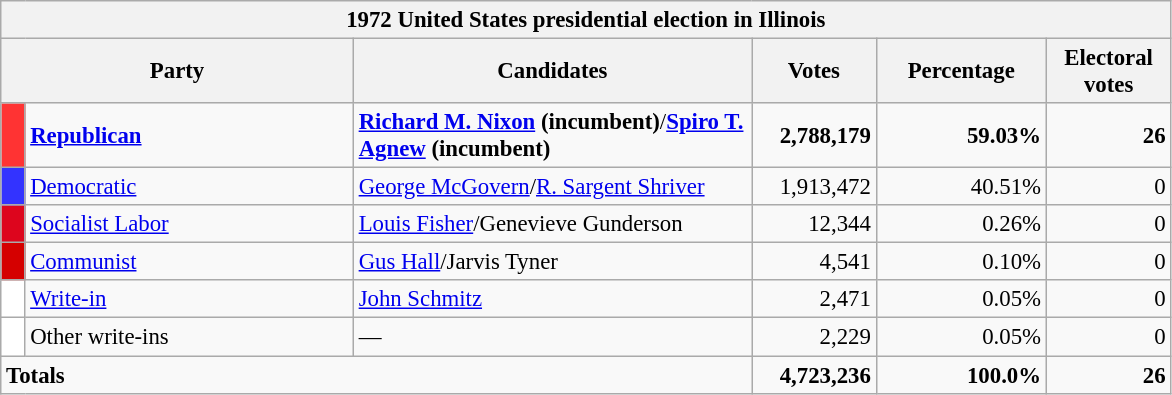<table class="wikitable" style="font-size: 95%;">
<tr>
<th colspan="6">1972 United States presidential election in Illinois</th>
</tr>
<tr>
<th colspan="2" style="width: 15em">Party</th>
<th style="width: 17em">Candidates</th>
<th style="width: 5em">Votes</th>
<th style="width: 7em">Percentage</th>
<th style="width: 5em">Electoral votes</th>
</tr>
<tr>
<th style="background:#f33; width:3px;"></th>
<td style="width: 130px"><strong><a href='#'>Republican</a></strong></td>
<td><strong><a href='#'>Richard M. Nixon</a></strong> <strong>(incumbent)</strong>/<strong><a href='#'>Spiro T. Agnew</a></strong> <strong>(incumbent)</strong></td>
<td style="text-align:right;"><strong>2,788,179</strong></td>
<td style="text-align:right;"><strong>59.03%</strong></td>
<td style="text-align:right;"><strong>26</strong></td>
</tr>
<tr>
<th style="background:#33f; width:3px;"></th>
<td style="width: 130px"><a href='#'>Democratic</a></td>
<td><a href='#'>George McGovern</a>/<a href='#'>R. Sargent Shriver</a></td>
<td style="text-align:right;">1,913,472</td>
<td style="text-align:right;">40.51%</td>
<td style="text-align:right;">0</td>
</tr>
<tr>
<th style="background:#DD051D; width:3px;"></th>
<td style="width: 130px"><a href='#'>Socialist Labor</a></td>
<td><a href='#'>Louis Fisher</a>/Genevieve Gunderson</td>
<td style="text-align:right;">12,344</td>
<td style="text-align:right;">0.26%</td>
<td style="text-align:right;">0</td>
</tr>
<tr>
<th style="background:#D50000; width:3px;"></th>
<td style="width: 130px"><a href='#'>Communist</a></td>
<td><a href='#'>Gus Hall</a>/Jarvis Tyner</td>
<td style="text-align:right;">4,541</td>
<td style="text-align:right;">0.10%</td>
<td style="text-align:right;">0</td>
</tr>
<tr>
<th style="background:#FFFFFF; width:3px;"></th>
<td style="width: 130px"><a href='#'>Write-in</a></td>
<td><a href='#'>John Schmitz</a></td>
<td style="text-align:right;">2,471</td>
<td style="text-align:right;">0.05%</td>
<td style="text-align:right;">0</td>
</tr>
<tr>
<th style="background:#FFFFFF; width:3px;"></th>
<td style="width: 130px">Other write-ins</td>
<td>—</td>
<td style="text-align:right;">2,229</td>
<td style="text-align:right;">0.05%</td>
<td style="text-align:right;">0</td>
</tr>
<tr>
<td colspan="3"><strong>Totals</strong></td>
<td style="text-align:right;"><strong>4,723,236</strong></td>
<td style="text-align:right;"><strong>100.0%</strong></td>
<td style="text-align:right;"><strong>26</strong></td>
</tr>
</table>
